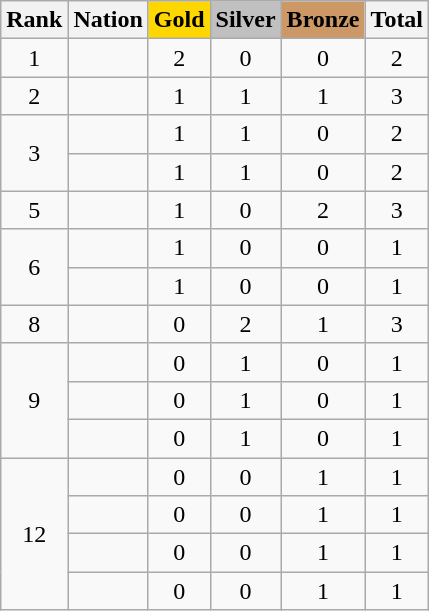<table class="wikitable sortable" style="text-align:center">
<tr>
<th>Rank</th>
<th>Nation</th>
<th style="background-color:gold">Gold</th>
<th style="background-color:silver">Silver</th>
<th style="background-color:#cc9966">Bronze</th>
<th>Total</th>
</tr>
<tr>
<td>1</td>
<td align=left></td>
<td>2</td>
<td>0</td>
<td>0</td>
<td>2</td>
</tr>
<tr>
<td>2</td>
<td align=left></td>
<td>1</td>
<td>1</td>
<td>1</td>
<td>3</td>
</tr>
<tr>
<td rowspan=2>3</td>
<td align=left></td>
<td>1</td>
<td>1</td>
<td>0</td>
<td>2</td>
</tr>
<tr>
<td align=left></td>
<td>1</td>
<td>1</td>
<td>0</td>
<td>2</td>
</tr>
<tr>
<td>5</td>
<td align=left></td>
<td>1</td>
<td>0</td>
<td>2</td>
<td>3</td>
</tr>
<tr>
<td rowspan=2>6</td>
<td align=left></td>
<td>1</td>
<td>0</td>
<td>0</td>
<td>1</td>
</tr>
<tr>
<td align=left></td>
<td>1</td>
<td>0</td>
<td>0</td>
<td>1</td>
</tr>
<tr>
<td>8</td>
<td align=left></td>
<td>0</td>
<td>2</td>
<td>1</td>
<td>3</td>
</tr>
<tr>
<td rowspan=3>9</td>
<td align=left></td>
<td>0</td>
<td>1</td>
<td>0</td>
<td>1</td>
</tr>
<tr>
<td align=left></td>
<td>0</td>
<td>1</td>
<td>0</td>
<td>1</td>
</tr>
<tr>
<td align=left></td>
<td>0</td>
<td>1</td>
<td>0</td>
<td>1</td>
</tr>
<tr>
<td rowspan=4>12</td>
<td align=left></td>
<td>0</td>
<td>0</td>
<td>1</td>
<td>1</td>
</tr>
<tr>
<td align=left></td>
<td>0</td>
<td>0</td>
<td>1</td>
<td>1</td>
</tr>
<tr>
<td align=left></td>
<td>0</td>
<td>0</td>
<td>1</td>
<td>1</td>
</tr>
<tr>
<td align=left></td>
<td>0</td>
<td>0</td>
<td>1</td>
<td>1</td>
</tr>
</table>
